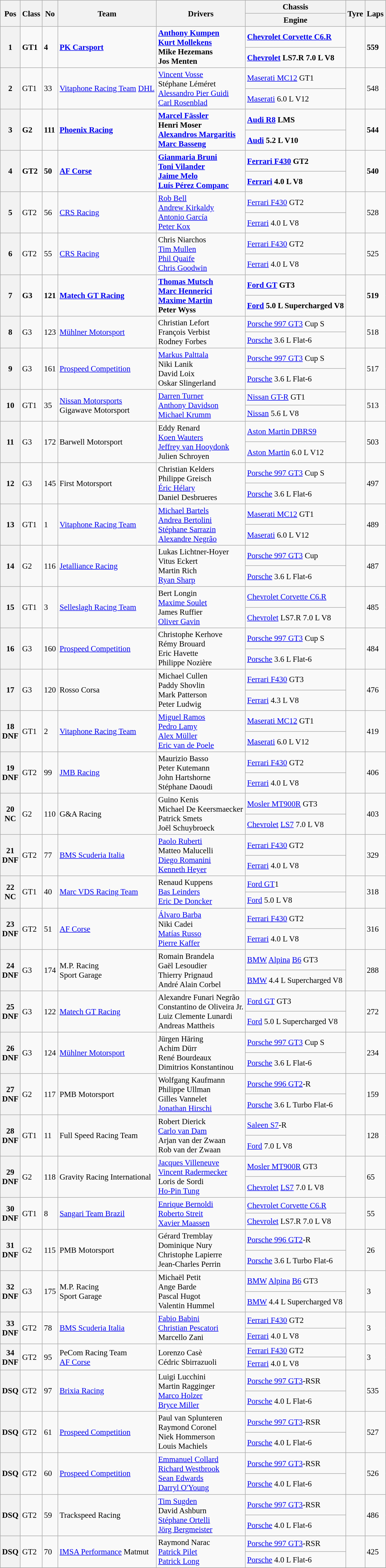<table class="wikitable" style="font-size: 95%;">
<tr>
<th rowspan=2>Pos</th>
<th rowspan=2>Class</th>
<th rowspan=2>No</th>
<th rowspan=2>Team</th>
<th rowspan=2>Drivers</th>
<th>Chassis</th>
<th rowspan=2>Tyre</th>
<th rowspan=2>Laps</th>
</tr>
<tr>
<th>Engine</th>
</tr>
<tr style="font-weight:bold">
<th rowspan=2>1</th>
<td rowspan=2>GT1</td>
<td rowspan=2>4</td>
<td rowspan=2> <a href='#'>PK Carsport</a></td>
<td rowspan=2> <a href='#'>Anthony Kumpen</a><br> <a href='#'>Kurt Mollekens</a><br> Mike Hezemans<br> Jos Menten</td>
<td><a href='#'>Chevrolet Corvette C6.R</a></td>
<td rowspan=2></td>
<td rowspan=2>559</td>
</tr>
<tr style="font-weight:bold">
<td><a href='#'>Chevrolet</a> LS7.R 7.0 L V8</td>
</tr>
<tr>
<th rowspan=2>2</th>
<td rowspan=2>GT1</td>
<td rowspan=2>33</td>
<td rowspan=2> <a href='#'>Vitaphone Racing Team</a> <a href='#'>DHL</a></td>
<td rowspan=2> <a href='#'>Vincent Vosse</a><br> Stéphane Léméret<br> <a href='#'>Alessandro Pier Guidi</a><br> <a href='#'>Carl Rosenblad</a></td>
<td><a href='#'>Maserati MC12</a> GT1</td>
<td rowspan=2></td>
<td rowspan=2>548</td>
</tr>
<tr>
<td><a href='#'>Maserati</a> 6.0 L V12</td>
</tr>
<tr style="font-weight:bold">
<th rowspan=2>3</th>
<td rowspan=2>G2</td>
<td rowspan=2>111</td>
<td rowspan=2> <a href='#'>Phoenix Racing</a></td>
<td rowspan=2> <a href='#'>Marcel Fässler</a><br> Henri Moser<br> <a href='#'>Alexandros Margaritis</a><br> <a href='#'>Marc Basseng</a></td>
<td><a href='#'>Audi R8</a> LMS</td>
<td rowspan=2></td>
<td rowspan=2>544</td>
</tr>
<tr style="font-weight:bold">
<td><a href='#'>Audi</a> 5.2 L V10</td>
</tr>
<tr style="font-weight:bold">
<th rowspan=2>4</th>
<td rowspan=2>GT2</td>
<td rowspan=2>50</td>
<td rowspan=2> <a href='#'>AF Corse</a></td>
<td rowspan=2> <a href='#'>Gianmaria Bruni</a><br> <a href='#'>Toni Vilander</a><br> <a href='#'>Jaime Melo</a><br> <a href='#'>Luís Pérez Companc</a></td>
<td><a href='#'>Ferrari F430</a> GT2</td>
<td rowspan=2></td>
<td rowspan=2>540</td>
</tr>
<tr style="font-weight:bold">
<td><a href='#'>Ferrari</a> 4.0 L V8</td>
</tr>
<tr>
<th rowspan=2>5</th>
<td rowspan=2>GT2</td>
<td rowspan=2>56</td>
<td rowspan=2> <a href='#'>CRS Racing</a></td>
<td rowspan=2> <a href='#'>Rob Bell</a><br> <a href='#'>Andrew Kirkaldy</a><br> <a href='#'>Antonio García</a><br> <a href='#'>Peter Kox</a></td>
<td><a href='#'>Ferrari F430</a> GT2</td>
<td rowspan=2></td>
<td rowspan=2>528</td>
</tr>
<tr>
<td><a href='#'>Ferrari</a> 4.0 L V8</td>
</tr>
<tr>
<th rowspan=2>6</th>
<td rowspan=2>GT2</td>
<td rowspan=2>55</td>
<td rowspan=2> <a href='#'>CRS Racing</a></td>
<td rowspan=2> Chris Niarchos<br> <a href='#'>Tim Mullen</a><br> <a href='#'>Phil Quaife</a><br> <a href='#'>Chris Goodwin</a></td>
<td><a href='#'>Ferrari F430</a> GT2</td>
<td rowspan=2></td>
<td rowspan=2>525</td>
</tr>
<tr>
<td><a href='#'>Ferrari</a> 4.0 L V8</td>
</tr>
<tr style="font-weight:bold">
<th rowspan=2>7</th>
<td rowspan=2>G3</td>
<td rowspan=2>121</td>
<td rowspan=2> <a href='#'>Matech GT Racing</a></td>
<td rowspan=2> <a href='#'>Thomas Mutsch</a><br> <a href='#'>Marc Hennerici</a><br> <a href='#'>Maxime Martin</a><br> Peter Wyss</td>
<td><a href='#'>Ford GT</a> GT3</td>
<td rowspan=2></td>
<td rowspan=2>519</td>
</tr>
<tr style="font-weight:bold">
<td><a href='#'>Ford</a> 5.0 L Supercharged V8</td>
</tr>
<tr>
<th rowspan=2>8</th>
<td rowspan=2>G3</td>
<td rowspan=2>123</td>
<td rowspan=2> <a href='#'>Mühlner Motorsport</a></td>
<td rowspan=2> Christian Lefort<br> François Verbist<br> Rodney Forbes</td>
<td><a href='#'>Porsche 997 GT3</a> Cup S</td>
<td rowspan=2></td>
<td rowspan=2>518</td>
</tr>
<tr>
<td><a href='#'>Porsche</a> 3.6 L Flat-6</td>
</tr>
<tr>
<th rowspan=2>9</th>
<td rowspan=2>G3</td>
<td rowspan=2>161</td>
<td rowspan=2> <a href='#'>Prospeed Competition</a></td>
<td rowspan=2> <a href='#'>Markus Palttala</a><br> Niki Lanik<br> David Loix<br> Oskar Slingerland</td>
<td><a href='#'>Porsche 997 GT3</a> Cup S</td>
<td rowspan=2></td>
<td rowspan=2>517</td>
</tr>
<tr>
<td><a href='#'>Porsche</a> 3.6 L Flat-6</td>
</tr>
<tr>
<th rowspan=2>10</th>
<td rowspan=2>GT1</td>
<td rowspan=2>35</td>
<td rowspan=2> <a href='#'>Nissan Motorsports</a><br> Gigawave Motorsport</td>
<td rowspan=2> <a href='#'>Darren Turner</a><br> <a href='#'>Anthony Davidson</a><br> <a href='#'>Michael Krumm</a></td>
<td><a href='#'>Nissan GT-R</a> GT1</td>
<td rowspan=2></td>
<td rowspan=2>513</td>
</tr>
<tr>
<td><a href='#'>Nissan</a> 5.6 L V8</td>
</tr>
<tr>
<th rowspan=2>11</th>
<td rowspan=2>G3</td>
<td rowspan=2>172</td>
<td rowspan=2> Barwell Motorsport</td>
<td rowspan=2> Eddy Renard<br> <a href='#'>Koen Wauters</a><br> <a href='#'>Jeffrey van Hooydonk</a><br> Julien Schroyen</td>
<td><a href='#'>Aston Martin DBRS9</a></td>
<td rowspan=2></td>
<td rowspan=2>503</td>
</tr>
<tr>
<td><a href='#'>Aston Martin</a> 6.0 L V12</td>
</tr>
<tr>
<th rowspan=2>12</th>
<td rowspan=2>G3</td>
<td rowspan=2>145</td>
<td rowspan=2> First Motorsport</td>
<td rowspan=2> Christian Kelders<br> Philippe Greisch<br> <a href='#'>Éric Hélary</a><br> Daniel Desbrueres</td>
<td><a href='#'>Porsche 997 GT3</a> Cup S</td>
<td rowspan=2></td>
<td rowspan=2>497</td>
</tr>
<tr>
<td><a href='#'>Porsche</a> 3.6 L Flat-6</td>
</tr>
<tr>
<th rowspan=2>13</th>
<td rowspan=2>GT1</td>
<td rowspan=2>1</td>
<td rowspan=2> <a href='#'>Vitaphone Racing Team</a></td>
<td rowspan=2> <a href='#'>Michael Bartels</a><br> <a href='#'>Andrea Bertolini</a><br> <a href='#'>Stéphane Sarrazin</a><br> <a href='#'>Alexandre Negrão</a></td>
<td><a href='#'>Maserati MC12</a> GT1</td>
<td rowspan=2></td>
<td rowspan=2>489</td>
</tr>
<tr>
<td><a href='#'>Maserati</a> 6.0 L V12</td>
</tr>
<tr>
<th rowspan=2>14</th>
<td rowspan=2>G2</td>
<td rowspan=2>116</td>
<td rowspan=2> <a href='#'>Jetalliance Racing</a></td>
<td rowspan=2> Lukas Lichtner-Hoyer<br> Vitus Eckert<br> Martin Rich<br> <a href='#'>Ryan Sharp</a></td>
<td><a href='#'>Porsche 997 GT3</a> Cup</td>
<td rowspan=2></td>
<td rowspan=2>487</td>
</tr>
<tr>
<td><a href='#'>Porsche</a> 3.6 L Flat-6</td>
</tr>
<tr>
<th rowspan=2>15</th>
<td rowspan=2>GT1</td>
<td rowspan=2>3</td>
<td rowspan=2> <a href='#'>Selleslagh Racing Team</a></td>
<td rowspan=2> Bert Longin<br> <a href='#'>Maxime Soulet</a><br> James Ruffier<br> <a href='#'>Oliver Gavin</a></td>
<td><a href='#'>Chevrolet Corvette C6.R</a></td>
<td rowspan=2></td>
<td rowspan=2>485</td>
</tr>
<tr>
<td><a href='#'>Chevrolet</a> LS7.R 7.0 L V8</td>
</tr>
<tr>
<th rowspan=2>16</th>
<td rowspan=2>G3</td>
<td rowspan=2>160</td>
<td rowspan=2> <a href='#'>Prospeed Competition</a></td>
<td rowspan=2> Christophe Kerhove<br> Rémy Brouard<br> Eric Havette<br> Philippe Nozière</td>
<td><a href='#'>Porsche 997 GT3</a> Cup S</td>
<td rowspan=2></td>
<td rowspan=2>484</td>
</tr>
<tr>
<td><a href='#'>Porsche</a> 3.6 L Flat-6</td>
</tr>
<tr>
<th rowspan=2>17</th>
<td rowspan=2>G3</td>
<td rowspan=2>120</td>
<td rowspan=2> Rosso Corsa</td>
<td rowspan=2> Michael Cullen<br> Paddy Shovlin<br> Mark Patterson<br> Peter Ludwig</td>
<td><a href='#'>Ferrari F430</a> GT3</td>
<td rowspan=2></td>
<td rowspan=2>476</td>
</tr>
<tr>
<td><a href='#'>Ferrari</a> 4.3 L V8</td>
</tr>
<tr>
<th rowspan=2>18<br>DNF</th>
<td rowspan=2>GT1</td>
<td rowspan=2>2</td>
<td rowspan=2> <a href='#'>Vitaphone Racing Team</a></td>
<td rowspan=2> <a href='#'>Miguel Ramos</a><br> <a href='#'>Pedro Lamy</a><br> <a href='#'>Alex Müller</a><br> <a href='#'>Eric van de Poele</a></td>
<td><a href='#'>Maserati MC12</a> GT1</td>
<td rowspan=2></td>
<td rowspan=2>419</td>
</tr>
<tr>
<td><a href='#'>Maserati</a> 6.0 L V12</td>
</tr>
<tr>
<th rowspan=2>19<br>DNF</th>
<td rowspan=2>GT2</td>
<td rowspan=2>99</td>
<td rowspan=2> <a href='#'>JMB Racing</a></td>
<td rowspan=2> Maurizio Basso<br> Peter Kutemann<br> John Hartshorne<br> Stéphane Daoudi</td>
<td><a href='#'>Ferrari F430</a> GT2</td>
<td rowspan=2></td>
<td rowspan=2>406</td>
</tr>
<tr>
<td><a href='#'>Ferrari</a> 4.0 L V8</td>
</tr>
<tr>
<th rowspan=2>20<br>NC</th>
<td rowspan=2>G2</td>
<td rowspan=2>110</td>
<td rowspan=2> G&A Racing</td>
<td rowspan=2> Guino Kenis<br> Michael De Keersmaecker<br> Patrick Smets<br> Joël Schuybroeck</td>
<td><a href='#'>Mosler MT900R</a> GT3</td>
<td rowspan=2></td>
<td rowspan=2>403</td>
</tr>
<tr>
<td><a href='#'>Chevrolet</a> <a href='#'>LS7</a> 7.0 L V8</td>
</tr>
<tr>
<th rowspan=2>21<br>DNF</th>
<td rowspan=2>GT2</td>
<td rowspan=2>77</td>
<td rowspan=2> <a href='#'>BMS Scuderia Italia</a></td>
<td rowspan=2> <a href='#'>Paolo Ruberti</a><br> Matteo Malucelli<br> <a href='#'>Diego Romanini</a><br> <a href='#'>Kenneth Heyer</a></td>
<td><a href='#'>Ferrari F430</a> GT2</td>
<td rowspan=2></td>
<td rowspan=2>329</td>
</tr>
<tr>
<td><a href='#'>Ferrari</a> 4.0 L V8</td>
</tr>
<tr>
<th rowspan=2>22<br>NC</th>
<td rowspan=2>GT1</td>
<td rowspan=2>40</td>
<td rowspan=2> <a href='#'>Marc VDS Racing Team</a></td>
<td rowspan=2> Renaud Kuppens<br> <a href='#'>Bas Leinders</a><br> <a href='#'>Eric De Doncker</a></td>
<td><a href='#'>Ford GT</a>1</td>
<td rowspan=2></td>
<td rowspan=2>318</td>
</tr>
<tr>
<td><a href='#'>Ford</a> 5.0 L V8</td>
</tr>
<tr>
<th rowspan=2>23<br>DNF</th>
<td rowspan=2>GT2</td>
<td rowspan=2>51</td>
<td rowspan=2> <a href='#'>AF Corse</a></td>
<td rowspan=2> <a href='#'>Álvaro Barba</a><br> Niki Cadei<br> <a href='#'>Matías Russo</a><br> <a href='#'>Pierre Kaffer</a></td>
<td><a href='#'>Ferrari F430</a> GT2</td>
<td rowspan=2></td>
<td rowspan=2>316</td>
</tr>
<tr>
<td><a href='#'>Ferrari</a> 4.0 L V8</td>
</tr>
<tr>
<th rowspan=2>24<br>DNF</th>
<td rowspan=2>G3</td>
<td rowspan=2>174</td>
<td rowspan=2> M.P. Racing<br> Sport Garage</td>
<td rowspan=2> Romain Brandela<br> Gaël Lesoudier<br> Thierry Prignaud<br> André Alain Corbel</td>
<td><a href='#'>BMW</a> <a href='#'>Alpina</a> <a href='#'>B6</a> GT3</td>
<td rowspan=2></td>
<td rowspan=2>288</td>
</tr>
<tr>
<td><a href='#'>BMW</a> 4.4 L Supercharged V8</td>
</tr>
<tr>
<th rowspan=2>25<br>DNF</th>
<td rowspan=2>G3</td>
<td rowspan=2>122</td>
<td rowspan=2> <a href='#'>Matech GT Racing</a></td>
<td rowspan=2> Alexandre Funari Negrão<br> Constantino de Oliveira Jr.<br> Luiz Clemente Lunardi<br> Andreas Mattheis</td>
<td><a href='#'>Ford GT</a> GT3</td>
<td rowspan=2></td>
<td rowspan=2>272</td>
</tr>
<tr>
<td><a href='#'>Ford</a> 5.0 L Supercharged V8</td>
</tr>
<tr>
<th rowspan=2>26<br>DNF</th>
<td rowspan=2>G3</td>
<td rowspan=2>124</td>
<td rowspan=2> <a href='#'>Mühlner Motorsport</a></td>
<td rowspan=2> Jürgen Häring<br> Achim Dürr<br> René Bourdeaux<br> Dimitrios Konstantinou</td>
<td><a href='#'>Porsche 997 GT3</a> Cup S</td>
<td rowspan=2></td>
<td rowspan=2>234</td>
</tr>
<tr>
<td><a href='#'>Porsche</a> 3.6 L Flat-6</td>
</tr>
<tr>
<th rowspan=2>27<br>DNF</th>
<td rowspan=2>G2</td>
<td rowspan=2>117</td>
<td rowspan=2> PMB Motorsport</td>
<td rowspan=2> Wolfgang Kaufmann<br> Philippe Ullman<br> Gilles Vannelet<br> <a href='#'>Jonathan Hirschi</a></td>
<td><a href='#'>Porsche 996 GT2</a>-R</td>
<td rowspan=2></td>
<td rowspan=2>159</td>
</tr>
<tr>
<td><a href='#'>Porsche</a> 3.6 L Turbo Flat-6</td>
</tr>
<tr>
<th rowspan=2>28<br>DNF</th>
<td rowspan=2>GT1</td>
<td rowspan=2>11</td>
<td rowspan=2> Full Speed Racing Team</td>
<td rowspan=2> Robert Dierick<br> <a href='#'>Carlo van Dam</a><br> Arjan van der Zwaan<br> Rob van der Zwaan</td>
<td><a href='#'>Saleen S7</a>-R</td>
<td rowspan=2></td>
<td rowspan=2>128</td>
</tr>
<tr>
<td><a href='#'>Ford</a> 7.0 L V8</td>
</tr>
<tr>
<th rowspan=2>29<br>DNF</th>
<td rowspan=2>G2</td>
<td rowspan=2>118</td>
<td rowspan=2> Gravity Racing International</td>
<td rowspan=2> <a href='#'>Jacques Villeneuve</a><br> <a href='#'>Vincent Radermecker</a><br> Loris de Sordi<br> <a href='#'>Ho-Pin Tung</a></td>
<td><a href='#'>Mosler MT900R</a> GT3</td>
<td rowspan=2></td>
<td rowspan=2>65</td>
</tr>
<tr>
<td><a href='#'>Chevrolet</a> <a href='#'>LS7</a> 7.0 L V8</td>
</tr>
<tr>
<th rowspan=2>30<br>DNF</th>
<td rowspan=2>GT1</td>
<td rowspan=2>8</td>
<td rowspan=2> <a href='#'>Sangari Team Brazil</a></td>
<td rowspan=2> <a href='#'>Enrique Bernoldi</a><br> <a href='#'>Roberto Streit</a><br> <a href='#'>Xavier Maassen</a></td>
<td><a href='#'>Chevrolet Corvette C6.R</a></td>
<td rowspan=2></td>
<td rowspan=2>55</td>
</tr>
<tr>
<td><a href='#'>Chevrolet</a> LS7.R 7.0 L V8</td>
</tr>
<tr>
<th rowspan=2>31<br>DNF</th>
<td rowspan=2>G2</td>
<td rowspan=2>115</td>
<td rowspan=2> PMB Motorsport</td>
<td rowspan=2> Gérard Tremblay<br> Dominique Nury<br> Christophe Lapierre<br> Jean-Charles Perrin</td>
<td><a href='#'>Porsche 996 GT2</a>-R</td>
<td rowspan=2></td>
<td rowspan=2>26</td>
</tr>
<tr>
<td><a href='#'>Porsche</a> 3.6 L Turbo Flat-6</td>
</tr>
<tr>
<th rowspan=2>32<br>DNF</th>
<td rowspan=2>G3</td>
<td rowspan=2>175</td>
<td rowspan=2> M.P. Racing<br> Sport Garage</td>
<td rowspan=2> Michaël Petit<br> Ange Barde<br> Pascal Hugot<br> Valentin Hummel</td>
<td><a href='#'>BMW</a> <a href='#'>Alpina</a> <a href='#'>B6</a> GT3</td>
<td rowspan=2></td>
<td rowspan=2>3</td>
</tr>
<tr>
<td><a href='#'>BMW</a> 4.4 L Supercharged V8</td>
</tr>
<tr>
<th rowspan=2>33<br>DNF</th>
<td rowspan=2>GT2</td>
<td rowspan=2>78</td>
<td rowspan=2> <a href='#'>BMS Scuderia Italia</a></td>
<td rowspan=2> <a href='#'>Fabio Babini</a><br> <a href='#'>Christian Pescatori</a><br> Marcello Zani</td>
<td><a href='#'>Ferrari F430</a> GT2</td>
<td rowspan=2></td>
<td rowspan=2>3</td>
</tr>
<tr>
<td><a href='#'>Ferrari</a> 4.0 L V8</td>
</tr>
<tr>
<th rowspan=2>34<br>DNF</th>
<td rowspan=2>GT2</td>
<td rowspan=2>95</td>
<td rowspan=2> PeCom Racing Team<br> <a href='#'>AF Corse</a></td>
<td rowspan=2> Lorenzo Casè<br> Cédric Sbirrazuoli</td>
<td><a href='#'>Ferrari F430</a> GT2</td>
<td rowspan=2></td>
<td rowspan=2>3</td>
</tr>
<tr>
<td><a href='#'>Ferrari</a> 4.0 L V8</td>
</tr>
<tr>
<th rowspan=2>DSQ</th>
<td rowspan=2>GT2</td>
<td rowspan=2>97</td>
<td rowspan=2> <a href='#'>Brixia Racing</a></td>
<td rowspan=2> Luigi Lucchini<br> Martin Ragginger<br> <a href='#'>Marco Holzer</a><br> <a href='#'>Bryce Miller</a></td>
<td><a href='#'>Porsche 997 GT3</a>-RSR</td>
<td rowspan=2></td>
<td rowspan=2>535</td>
</tr>
<tr>
<td><a href='#'>Porsche</a> 4.0 L Flat-6</td>
</tr>
<tr>
<th rowspan=2>DSQ</th>
<td rowspan=2>GT2</td>
<td rowspan=2>61</td>
<td rowspan=2> <a href='#'>Prospeed Competition</a></td>
<td rowspan=2> Paul van Splunteren<br> Raymond Coronel<br> Niek Hommerson<br> Louis Machiels</td>
<td><a href='#'>Porsche 997 GT3</a>-RSR</td>
<td rowspan=2></td>
<td rowspan=2>527</td>
</tr>
<tr>
<td><a href='#'>Porsche</a> 4.0 L Flat-6</td>
</tr>
<tr>
<th rowspan=2>DSQ</th>
<td rowspan=2>GT2</td>
<td rowspan=2>60</td>
<td rowspan=2> <a href='#'>Prospeed Competition</a></td>
<td rowspan=2> <a href='#'>Emmanuel Collard</a><br> <a href='#'>Richard Westbrook</a><br> <a href='#'>Sean Edwards</a><br> <a href='#'>Darryl O'Young</a></td>
<td><a href='#'>Porsche 997 GT3</a>-RSR</td>
<td rowspan=2></td>
<td rowspan=2>526</td>
</tr>
<tr>
<td><a href='#'>Porsche</a> 4.0 L Flat-6</td>
</tr>
<tr>
<th rowspan=2>DSQ</th>
<td rowspan=2>GT2</td>
<td rowspan=2>59</td>
<td rowspan=2> Trackspeed Racing</td>
<td rowspan=2> <a href='#'>Tim Sugden</a><br> David Ashburn<br> <a href='#'>Stéphane Ortelli</a><br> <a href='#'>Jörg Bergmeister</a></td>
<td><a href='#'>Porsche 997 GT3</a>-RSR</td>
<td rowspan=2></td>
<td rowspan=2>486</td>
</tr>
<tr>
<td><a href='#'>Porsche</a> 4.0 L Flat-6</td>
</tr>
<tr>
<th rowspan=2>DSQ</th>
<td rowspan=2>GT2</td>
<td rowspan=2>70</td>
<td rowspan=2> <a href='#'>IMSA Performance</a> Matmut</td>
<td rowspan=2> Raymond Narac<br> <a href='#'>Patrick Pilet</a><br> <a href='#'>Patrick Long</a></td>
<td><a href='#'>Porsche 997 GT3</a>-RSR</td>
<td rowspan=2></td>
<td rowspan=2>425</td>
</tr>
<tr>
<td><a href='#'>Porsche</a> 4.0 L Flat-6</td>
</tr>
<tr>
</tr>
</table>
